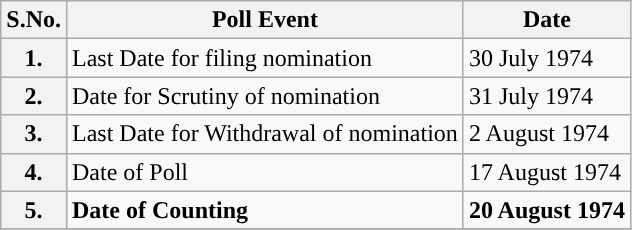<table class="wikitable sortable">
<tr>
<th>S.No.</th>
<th>Poll Event</th>
<th>Date</th>
</tr>
<tr>
<th>1.</th>
<td>Last Date for filing nomination</td>
<td>30 July 1974</td>
</tr>
<tr>
<th>2.</th>
<td>Date for Scrutiny of nomination</td>
<td>31 July 1974</td>
</tr>
<tr>
<th>3.</th>
<td>Last Date for Withdrawal of nomination</td>
<td>2 August 1974</td>
</tr>
<tr>
<th>4.</th>
<td>Date of Poll</td>
<td>17 August 1974</td>
</tr>
<tr>
<th>5.</th>
<td><strong>Date of Counting</strong></td>
<td colspan="2" style="text-align:center"><strong>20 August 1974</strong></td>
</tr>
<tr>
</tr>
</table>
